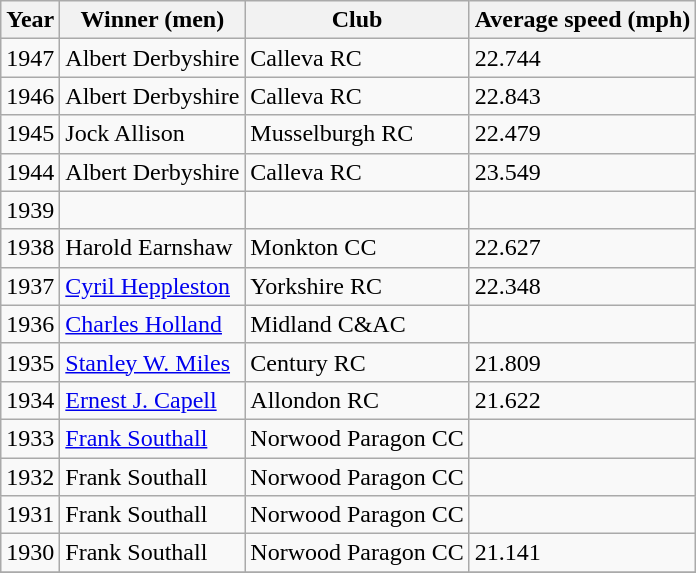<table class="wikitable">
<tr>
<th>Year</th>
<th>Winner (men)</th>
<th>Club</th>
<th>Average speed (mph)</th>
</tr>
<tr>
<td>1947</td>
<td>Albert Derbyshire</td>
<td>Calleva RC</td>
<td>22.744</td>
</tr>
<tr>
<td>1946</td>
<td>Albert Derbyshire</td>
<td>Calleva RC</td>
<td>22.843</td>
</tr>
<tr>
<td>1945</td>
<td>Jock Allison</td>
<td>Musselburgh RC</td>
<td>22.479</td>
</tr>
<tr>
<td>1944</td>
<td>Albert Derbyshire</td>
<td>Calleva RC</td>
<td>23.549</td>
</tr>
<tr>
<td>1939</td>
<td></td>
<td></td>
<td></td>
</tr>
<tr>
<td>1938</td>
<td>Harold Earnshaw</td>
<td>Monkton CC</td>
<td>22.627</td>
</tr>
<tr>
<td>1937</td>
<td><a href='#'>Cyril Heppleston</a></td>
<td>Yorkshire RC</td>
<td>22.348</td>
</tr>
<tr>
<td>1936</td>
<td><a href='#'>Charles Holland</a></td>
<td>Midland C&AC</td>
<td></td>
</tr>
<tr>
<td>1935</td>
<td><a href='#'>Stanley W. Miles</a></td>
<td>Century RC</td>
<td>21.809</td>
</tr>
<tr>
<td>1934</td>
<td><a href='#'>Ernest J. Capell</a></td>
<td>Allondon RC</td>
<td>21.622</td>
</tr>
<tr>
<td>1933</td>
<td><a href='#'>Frank Southall</a></td>
<td>Norwood Paragon CC</td>
<td></td>
</tr>
<tr>
<td>1932</td>
<td>Frank Southall</td>
<td>Norwood Paragon CC</td>
<td></td>
</tr>
<tr>
<td>1931</td>
<td>Frank Southall</td>
<td>Norwood Paragon CC</td>
<td></td>
</tr>
<tr>
<td>1930</td>
<td>Frank Southall</td>
<td>Norwood Paragon CC</td>
<td>21.141</td>
</tr>
<tr>
</tr>
</table>
